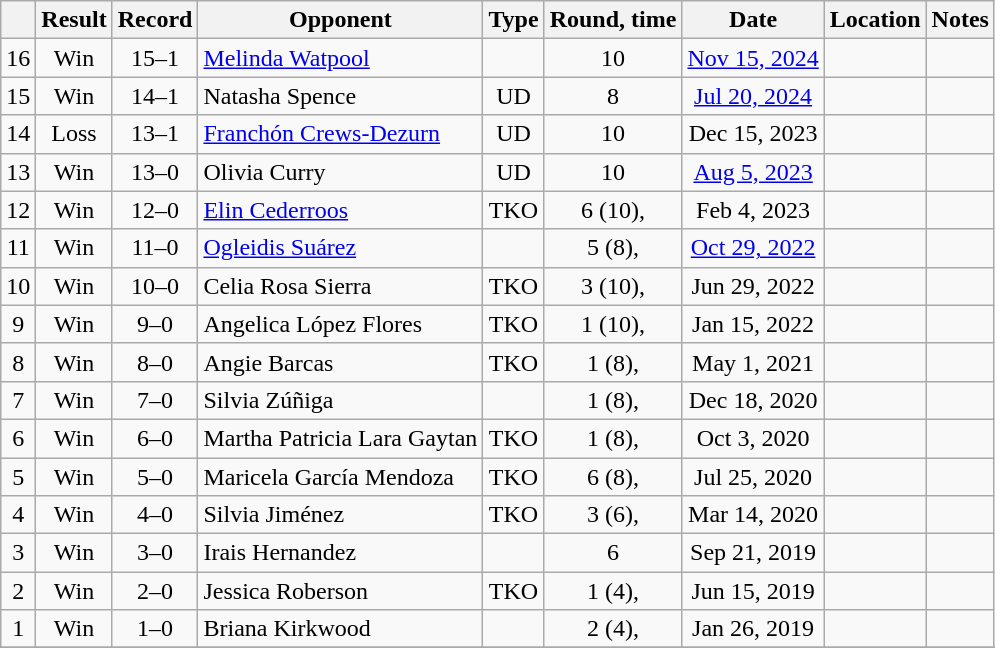<table class=wikitable style=text-align:center>
<tr>
<th></th>
<th>Result</th>
<th>Record</th>
<th>Opponent</th>
<th>Type</th>
<th>Round, time</th>
<th>Date</th>
<th>Location</th>
<th>Notes</th>
</tr>
<tr>
<td>16</td>
<td>Win</td>
<td>15–1</td>
<td style="text-align:left;"><a href='#'>Melinda Watpool</a></td>
<td></td>
<td>10</td>
<td><a href='#'>Nov 15, 2024</a></td>
<td style="text-align:left;"></td>
<td align=left></td>
</tr>
<tr>
<td>15</td>
<td>Win</td>
<td>14–1</td>
<td align=left>Natasha Spence</td>
<td>UD</td>
<td>8</td>
<td><a href='#'>Jul 20, 2024</a></td>
<td align=left></td>
<td></td>
</tr>
<tr>
<td>14</td>
<td>Loss</td>
<td>13–1</td>
<td align=left><a href='#'>Franchón Crews-Dezurn</a></td>
<td>UD</td>
<td>10</td>
<td>Dec 15, 2023</td>
<td align=left></td>
<td align=left></td>
</tr>
<tr>
<td>13</td>
<td>Win</td>
<td>13–0</td>
<td align=left>Olivia Curry</td>
<td>UD</td>
<td>10</td>
<td><a href='#'>Aug 5, 2023</a></td>
<td style="text-align:left;"></td>
<td></td>
</tr>
<tr>
<td>12</td>
<td>Win</td>
<td>12–0</td>
<td align=left><a href='#'>Elin Cederroos</a></td>
<td>TKO</td>
<td>6 (10), </td>
<td>Feb 4, 2023</td>
<td style="text-align:left;"></td>
<td style="text-align:left;"></td>
</tr>
<tr>
<td>11</td>
<td>Win</td>
<td>11–0</td>
<td align=left><a href='#'>Ogleidis Suárez</a></td>
<td></td>
<td>5 (8), </td>
<td><a href='#'>Oct 29, 2022</a></td>
<td align=left></td>
<td></td>
</tr>
<tr>
<td>10</td>
<td>Win</td>
<td>10–0</td>
<td align=left>Celia Rosa Sierra</td>
<td>TKO</td>
<td>3 (10), </td>
<td>Jun 29, 2022</td>
<td style="text-align:left;"></td>
<td align=left></td>
</tr>
<tr>
<td>9</td>
<td>Win</td>
<td>9–0</td>
<td align=left>Angelica López Flores</td>
<td>TKO</td>
<td>1 (10), </td>
<td>Jan 15, 2022</td>
<td style="text-align:left;"></td>
<td align=left></td>
</tr>
<tr>
<td>8</td>
<td>Win</td>
<td>8–0</td>
<td align=left>Angie Barcas</td>
<td>TKO</td>
<td>1 (8), </td>
<td>May 1, 2021</td>
<td style="text-align:left;"></td>
<td></td>
</tr>
<tr>
<td>7</td>
<td>Win</td>
<td>7–0</td>
<td align=left>Silvia Zúñiga</td>
<td></td>
<td>1 (8), </td>
<td>Dec 18, 2020</td>
<td align=left></td>
<td></td>
</tr>
<tr>
<td>6</td>
<td>Win</td>
<td>6–0</td>
<td align=left>Martha Patricia Lara Gaytan</td>
<td>TKO</td>
<td>1 (8), </td>
<td>Oct 3, 2020</td>
<td align=left></td>
<td align=left></td>
</tr>
<tr>
<td>5</td>
<td>Win</td>
<td>5–0</td>
<td align=left>Maricela García Mendoza</td>
<td>TKO</td>
<td>6 (8), </td>
<td>Jul 25, 2020</td>
<td align=left></td>
<td></td>
</tr>
<tr>
<td>4</td>
<td>Win</td>
<td>4–0</td>
<td align=left>Silvia Jiménez</td>
<td>TKO</td>
<td>3 (6), </td>
<td>Mar 14, 2020</td>
<td align=left></td>
<td></td>
</tr>
<tr>
<td>3</td>
<td>Win</td>
<td>3–0</td>
<td align=left>Irais Hernandez</td>
<td></td>
<td>6</td>
<td>Sep 21, 2019</td>
<td align=left></td>
<td></td>
</tr>
<tr>
<td>2</td>
<td>Win</td>
<td>2–0</td>
<td align=left>Jessica Roberson</td>
<td>TKO</td>
<td>1 (4), </td>
<td>Jun 15, 2019</td>
<td align=left></td>
<td></td>
</tr>
<tr>
<td>1</td>
<td>Win</td>
<td>1–0</td>
<td align=left>Briana Kirkwood</td>
<td></td>
<td>2 (4), </td>
<td>Jan 26, 2019</td>
<td align=left></td>
<td></td>
</tr>
<tr>
</tr>
</table>
